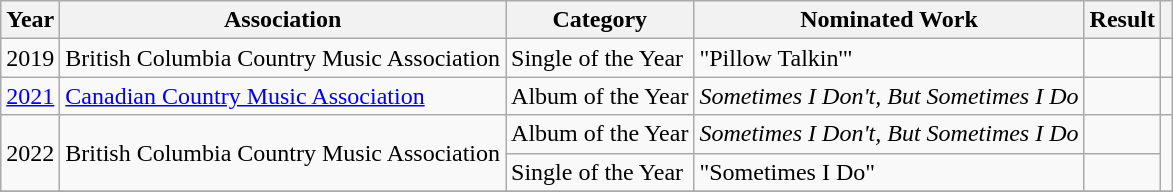<table class="wikitable">
<tr>
<th>Year</th>
<th>Association</th>
<th>Category</th>
<th>Nominated Work</th>
<th>Result</th>
<th></th>
</tr>
<tr>
<td>2019</td>
<td>British Columbia Country Music Association</td>
<td>Single of the Year</td>
<td>"Pillow Talkin'"</td>
<td></td>
<td></td>
</tr>
<tr>
<td><a href='#'>2021</a></td>
<td><a href='#'>Canadian Country Music Association</a></td>
<td>Album of the Year</td>
<td><em>Sometimes I Don't, But Sometimes I Do</em></td>
<td></td>
<td></td>
</tr>
<tr>
<td rowspan="2">2022</td>
<td rowspan="2">British Columbia Country Music Association</td>
<td>Album of the Year</td>
<td><em>Sometimes I Don't, But Sometimes I Do</em></td>
<td></td>
<td rowspan="2"></td>
</tr>
<tr>
<td>Single of the Year</td>
<td>"Sometimes I Do"</td>
<td></td>
</tr>
<tr>
</tr>
</table>
